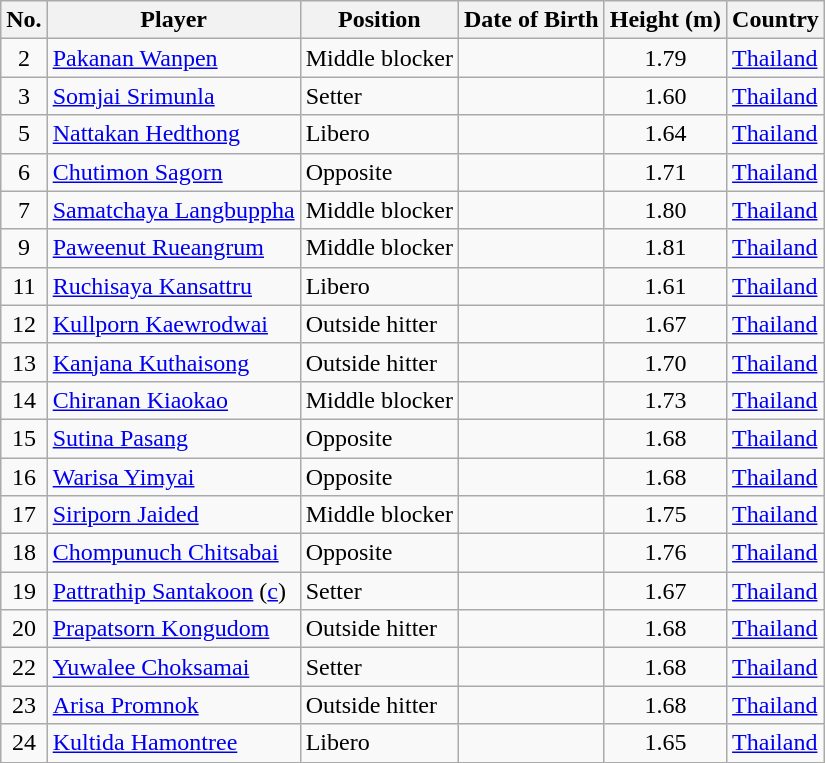<table class="wikitable sortable">
<tr>
<th>No.</th>
<th>Player</th>
<th>Position</th>
<th>Date of Birth</th>
<th>Height (m)</th>
<th>Country</th>
</tr>
<tr>
<td align="center">2</td>
<td><a href='#'>Pakanan Wanpen</a></td>
<td>Middle blocker</td>
<td></td>
<td align="center">1.79</td>
<td> <a href='#'>Thailand</a></td>
</tr>
<tr>
<td align="center">3</td>
<td><a href='#'>Somjai Srimunla</a></td>
<td>Setter</td>
<td></td>
<td align="center">1.60</td>
<td> <a href='#'>Thailand</a></td>
</tr>
<tr>
<td align="center">5</td>
<td><a href='#'>Nattakan Hedthong</a></td>
<td>Libero</td>
<td></td>
<td align="center">1.64</td>
<td> <a href='#'>Thailand</a></td>
</tr>
<tr>
<td align="center">6</td>
<td><a href='#'>Chutimon Sagorn</a></td>
<td>Opposite</td>
<td></td>
<td align="center">1.71</td>
<td> <a href='#'>Thailand</a></td>
</tr>
<tr>
<td align="center">7</td>
<td><a href='#'>Samatchaya Langbuppha</a></td>
<td>Middle blocker</td>
<td></td>
<td align="center">1.80</td>
<td> <a href='#'>Thailand</a></td>
</tr>
<tr>
<td align="center">9</td>
<td><a href='#'>Paweenut Rueangrum</a></td>
<td>Middle blocker</td>
<td></td>
<td align="center">1.81</td>
<td> <a href='#'>Thailand</a></td>
</tr>
<tr>
<td align="center">11</td>
<td><a href='#'>Ruchisaya Kansattru</a></td>
<td>Libero</td>
<td></td>
<td align="center">1.61</td>
<td> <a href='#'>Thailand</a></td>
</tr>
<tr>
<td align="center">12</td>
<td><a href='#'>Kullporn Kaewrodwai</a></td>
<td>Outside hitter</td>
<td></td>
<td align="center">1.67</td>
<td> <a href='#'>Thailand</a></td>
</tr>
<tr>
<td align="center">13</td>
<td><a href='#'>Kanjana Kuthaisong</a></td>
<td>Outside hitter</td>
<td></td>
<td align="center">1.70</td>
<td> <a href='#'>Thailand</a></td>
</tr>
<tr>
<td align="center">14</td>
<td><a href='#'>Chiranan Kiaokao</a></td>
<td>Middle blocker</td>
<td></td>
<td align="center">1.73</td>
<td> <a href='#'>Thailand</a></td>
</tr>
<tr>
<td align="center">15</td>
<td><a href='#'>Sutina Pasang</a></td>
<td>Opposite</td>
<td></td>
<td align="center">1.68</td>
<td> <a href='#'>Thailand</a></td>
</tr>
<tr>
<td align="center">16</td>
<td><a href='#'>Warisa Yimyai</a></td>
<td>Opposite</td>
<td></td>
<td align="center">1.68</td>
<td> <a href='#'>Thailand</a></td>
</tr>
<tr>
<td align="center">17</td>
<td><a href='#'>Siriporn Jaided</a></td>
<td>Middle blocker</td>
<td></td>
<td align="center">1.75</td>
<td> <a href='#'>Thailand</a></td>
</tr>
<tr>
<td align="center">18</td>
<td><a href='#'>Chompunuch Chitsabai</a></td>
<td>Opposite</td>
<td></td>
<td align="center">1.76</td>
<td> <a href='#'>Thailand</a></td>
</tr>
<tr>
<td align="center">19</td>
<td><a href='#'>Pattrathip Santakoon</a> (<a href='#'>c</a>)</td>
<td>Setter</td>
<td></td>
<td align="center">1.67</td>
<td> <a href='#'>Thailand</a></td>
</tr>
<tr>
<td align="center">20</td>
<td><a href='#'>Prapatsorn Kongudom</a></td>
<td>Outside hitter</td>
<td></td>
<td align="center">1.68</td>
<td> <a href='#'>Thailand</a></td>
</tr>
<tr>
<td align="center">22</td>
<td><a href='#'>Yuwalee Choksamai</a></td>
<td>Setter</td>
<td></td>
<td align="center">1.68</td>
<td> <a href='#'>Thailand</a></td>
</tr>
<tr>
<td align="center">23</td>
<td><a href='#'>Arisa Promnok</a></td>
<td>Outside hitter</td>
<td></td>
<td align="center">1.68</td>
<td> <a href='#'>Thailand</a></td>
</tr>
<tr>
<td align="center">24</td>
<td><a href='#'>Kultida Hamontree</a></td>
<td>Libero</td>
<td></td>
<td align="center">1.65</td>
<td> <a href='#'>Thailand</a></td>
</tr>
</table>
